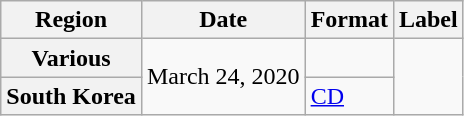<table class="wikitable plainrowheaders">
<tr>
<th>Region</th>
<th>Date</th>
<th>Format</th>
<th>Label</th>
</tr>
<tr>
<th scope="row">Various</th>
<td rowspan="2">March 24, 2020</td>
<td></td>
<td rowspan="2"></td>
</tr>
<tr>
<th scope="row">South Korea</th>
<td><a href='#'>CD</a></td>
</tr>
</table>
